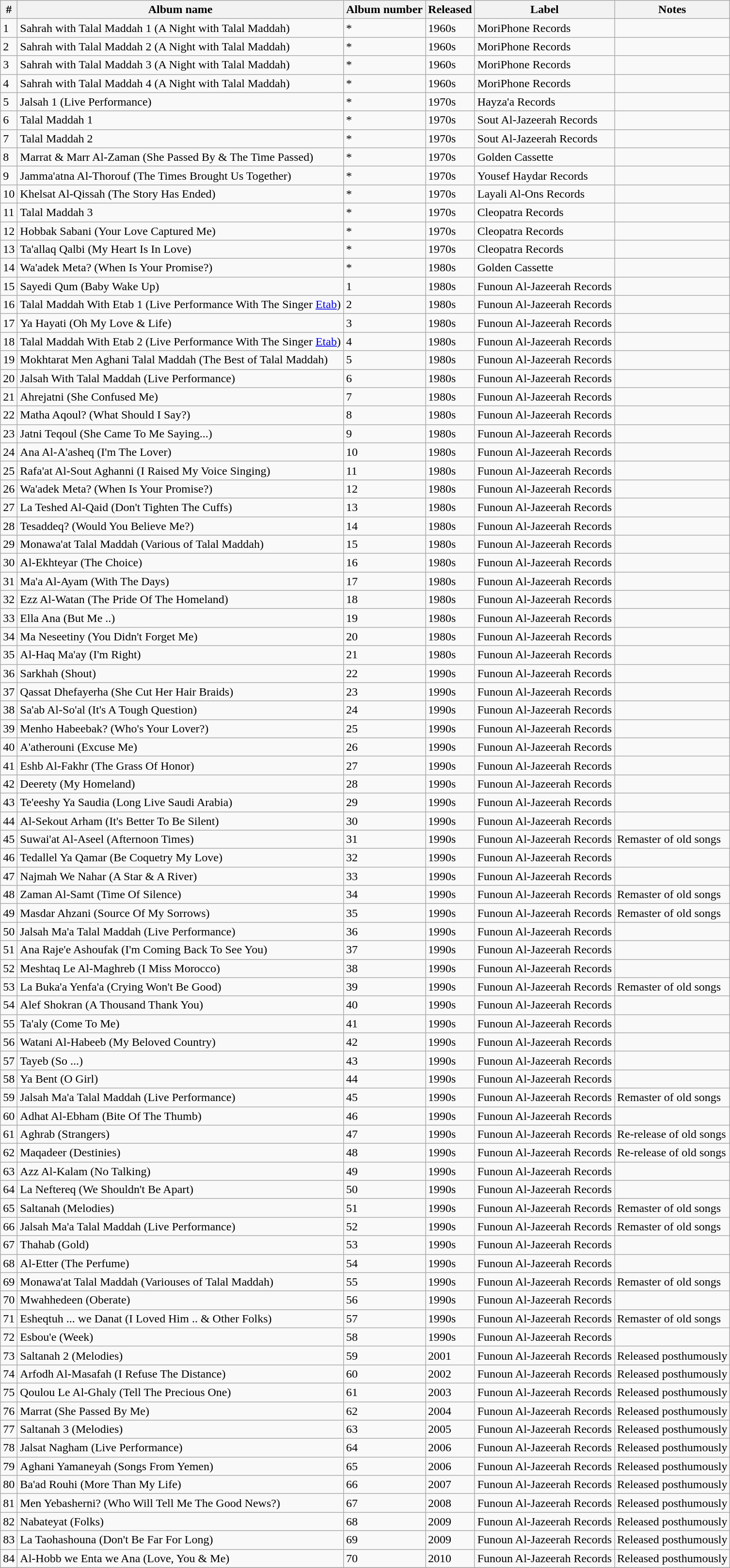<table class="wikitable">
<tr>
<th>#</th>
<th>Album name</th>
<th>Album number</th>
<th>Released</th>
<th>Label</th>
<th>Notes</th>
</tr>
<tr>
<td>1</td>
<td>Sahrah with Talal Maddah 1 (A Night with Talal Maddah)</td>
<td>*</td>
<td>1960s</td>
<td>MoriPhone Records</td>
<td></td>
</tr>
<tr>
<td>2</td>
<td>Sahrah with Talal Maddah 2 (A Night with Talal Maddah)</td>
<td>*</td>
<td>1960s</td>
<td>MoriPhone Records</td>
<td></td>
</tr>
<tr>
<td>3</td>
<td>Sahrah with Talal Maddah 3 (A Night with Talal Maddah)</td>
<td>*</td>
<td>1960s</td>
<td>MoriPhone Records</td>
<td></td>
</tr>
<tr>
<td>4</td>
<td>Sahrah with Talal Maddah 4 (A Night with Talal Maddah)</td>
<td>*</td>
<td>1960s</td>
<td>MoriPhone Records</td>
<td></td>
</tr>
<tr>
<td>5</td>
<td>Jalsah 1 (Live Performance)</td>
<td>*</td>
<td>1970s</td>
<td>Hayza'a Records</td>
<td></td>
</tr>
<tr>
<td>6</td>
<td>Talal Maddah 1</td>
<td>*</td>
<td>1970s</td>
<td>Sout Al-Jazeerah Records</td>
<td></td>
</tr>
<tr>
<td>7</td>
<td>Talal Maddah 2</td>
<td>*</td>
<td>1970s</td>
<td>Sout Al-Jazeerah Records</td>
<td></td>
</tr>
<tr>
<td>8</td>
<td>Marrat & Marr Al-Zaman (She Passed By & The Time Passed)</td>
<td>*</td>
<td>1970s</td>
<td>Golden Cassette</td>
<td></td>
</tr>
<tr>
<td>9</td>
<td>Jamma'atna Al-Thorouf (The Times Brought Us Together)</td>
<td>*</td>
<td>1970s</td>
<td>Yousef Haydar Records</td>
<td></td>
</tr>
<tr>
<td>10</td>
<td>Khelsat Al-Qissah (The Story Has Ended)</td>
<td>*</td>
<td>1970s</td>
<td>Layali Al-Ons Records</td>
<td></td>
</tr>
<tr>
<td>11</td>
<td>Talal Maddah 3</td>
<td>*</td>
<td>1970s</td>
<td>Cleopatra Records</td>
<td></td>
</tr>
<tr>
<td>12</td>
<td>Hobbak Sabani (Your Love Captured Me)</td>
<td>*</td>
<td>1970s</td>
<td>Cleopatra Records</td>
<td></td>
</tr>
<tr>
<td>13</td>
<td>Ta'allaq Qalbi (My Heart Is In Love)</td>
<td>*</td>
<td>1970s</td>
<td>Cleopatra Records</td>
<td></td>
</tr>
<tr>
<td>14</td>
<td>Wa'adek Meta? (When Is Your Promise?)</td>
<td>*</td>
<td>1980s</td>
<td>Golden Cassette</td>
<td></td>
</tr>
<tr>
<td>15</td>
<td>Sayedi Qum (Baby Wake Up)</td>
<td>1</td>
<td>1980s</td>
<td>Funoun Al-Jazeerah Records</td>
<td></td>
</tr>
<tr>
<td>16</td>
<td>Talal Maddah With Etab 1 (Live Performance With The Singer <a href='#'>Etab</a>)</td>
<td>2</td>
<td>1980s</td>
<td>Funoun Al-Jazeerah Records</td>
<td></td>
</tr>
<tr>
<td>17</td>
<td>Ya Hayati (Oh My Love & Life)</td>
<td>3</td>
<td>1980s</td>
<td>Funoun Al-Jazeerah Records</td>
<td></td>
</tr>
<tr>
<td>18</td>
<td>Talal Maddah With Etab 2 (Live Performance With The Singer <a href='#'>Etab</a>)</td>
<td>4</td>
<td>1980s</td>
<td>Funoun Al-Jazeerah Records</td>
<td></td>
</tr>
<tr>
<td>19</td>
<td>Mokhtarat Men Aghani Talal Maddah (The Best of Talal Maddah)</td>
<td>5</td>
<td>1980s</td>
<td>Funoun Al-Jazeerah Records</td>
<td></td>
</tr>
<tr>
<td>20</td>
<td>Jalsah With Talal Maddah (Live Performance)</td>
<td>6</td>
<td>1980s</td>
<td>Funoun Al-Jazeerah Records</td>
<td></td>
</tr>
<tr>
<td>21</td>
<td>Ahrejatni (She Confused Me)</td>
<td>7</td>
<td>1980s</td>
<td>Funoun Al-Jazeerah Records</td>
<td></td>
</tr>
<tr>
<td>22</td>
<td>Matha Aqoul? (What Should I Say?)</td>
<td>8</td>
<td>1980s</td>
<td>Funoun Al-Jazeerah Records</td>
<td></td>
</tr>
<tr>
<td>23</td>
<td>Jatni Teqoul (She Came To Me Saying...)</td>
<td>9</td>
<td>1980s</td>
<td>Funoun Al-Jazeerah Records</td>
<td></td>
</tr>
<tr>
<td>24</td>
<td>Ana Al-A'asheq (I'm The Lover)</td>
<td>10</td>
<td>1980s</td>
<td>Funoun Al-Jazeerah Records</td>
<td></td>
</tr>
<tr>
<td>25</td>
<td>Rafa'at Al-Sout Aghanni (I Raised My Voice Singing)</td>
<td>11</td>
<td>1980s</td>
<td>Funoun Al-Jazeerah Records</td>
<td></td>
</tr>
<tr>
<td>26</td>
<td>Wa'adek Meta? (When Is Your Promise?)</td>
<td>12</td>
<td>1980s</td>
<td>Funoun Al-Jazeerah Records</td>
<td></td>
</tr>
<tr>
<td>27</td>
<td>La Teshed Al-Qaid (Don't Tighten The Cuffs)</td>
<td>13</td>
<td>1980s</td>
<td>Funoun Al-Jazeerah Records</td>
<td></td>
</tr>
<tr>
<td>28</td>
<td>Tesaddeq? (Would You Believe Me?)</td>
<td>14</td>
<td>1980s</td>
<td>Funoun Al-Jazeerah Records</td>
<td></td>
</tr>
<tr>
<td>29</td>
<td>Monawa'at Talal Maddah (Various of Talal Maddah)</td>
<td>15</td>
<td>1980s</td>
<td>Funoun Al-Jazeerah Records</td>
<td></td>
</tr>
<tr>
<td>30</td>
<td>Al-Ekhteyar (The Choice)</td>
<td>16</td>
<td>1980s</td>
<td>Funoun Al-Jazeerah Records</td>
<td></td>
</tr>
<tr>
<td>31</td>
<td>Ma'a Al-Ayam (With The Days)</td>
<td>17</td>
<td>1980s</td>
<td>Funoun Al-Jazeerah Records</td>
<td></td>
</tr>
<tr>
<td>32</td>
<td>Ezz Al-Watan (The Pride Of The Homeland)</td>
<td>18</td>
<td>1980s</td>
<td>Funoun Al-Jazeerah Records</td>
<td></td>
</tr>
<tr>
<td>33</td>
<td>Ella Ana (But Me ..)</td>
<td>19</td>
<td>1980s</td>
<td>Funoun Al-Jazeerah Records</td>
<td></td>
</tr>
<tr>
<td>34</td>
<td>Ma Neseetiny (You Didn't Forget Me)</td>
<td>20</td>
<td>1980s</td>
<td>Funoun Al-Jazeerah Records</td>
<td></td>
</tr>
<tr>
<td>35</td>
<td>Al-Haq Ma'ay (I'm Right)</td>
<td>21</td>
<td>1980s</td>
<td>Funoun Al-Jazeerah Records</td>
<td></td>
</tr>
<tr>
<td>36</td>
<td>Sarkhah (Shout)</td>
<td>22</td>
<td>1990s</td>
<td>Funoun Al-Jazeerah Records</td>
<td></td>
</tr>
<tr>
<td>37</td>
<td>Qassat Dhefayerha (She Cut Her Hair Braids)</td>
<td>23</td>
<td>1990s</td>
<td>Funoun Al-Jazeerah Records</td>
<td></td>
</tr>
<tr>
<td>38</td>
<td>Sa'ab Al-So'al (It's A Tough Question)</td>
<td>24</td>
<td>1990s</td>
<td>Funoun Al-Jazeerah Records</td>
<td></td>
</tr>
<tr>
<td>39</td>
<td>Menho Habeebak? (Who's Your Lover?)</td>
<td>25</td>
<td>1990s</td>
<td>Funoun Al-Jazeerah Records</td>
<td></td>
</tr>
<tr>
<td>40</td>
<td>A'atherouni (Excuse Me)</td>
<td>26</td>
<td>1990s</td>
<td>Funoun Al-Jazeerah Records</td>
<td></td>
</tr>
<tr>
<td>41</td>
<td>Eshb Al-Fakhr (The Grass Of Honor)</td>
<td>27</td>
<td>1990s</td>
<td>Funoun Al-Jazeerah Records</td>
<td></td>
</tr>
<tr>
<td>42</td>
<td>Deerety (My Homeland)</td>
<td>28</td>
<td>1990s</td>
<td>Funoun Al-Jazeerah Records</td>
<td></td>
</tr>
<tr>
<td>43</td>
<td>Te'eeshy Ya Saudia (Long Live Saudi Arabia)</td>
<td>29</td>
<td>1990s</td>
<td>Funoun Al-Jazeerah Records</td>
<td></td>
</tr>
<tr>
<td>44</td>
<td>Al-Sekout Arham (It's Better To Be Silent)</td>
<td>30</td>
<td>1990s</td>
<td>Funoun Al-Jazeerah Records</td>
<td></td>
</tr>
<tr>
<td>45</td>
<td>Suwai'at Al-Aseel (Afternoon Times)</td>
<td>31</td>
<td>1990s</td>
<td>Funoun Al-Jazeerah Records</td>
<td>Remaster of old songs</td>
</tr>
<tr>
<td>46</td>
<td>Tedallel Ya Qamar (Be Coquetry My Love)</td>
<td>32</td>
<td>1990s</td>
<td>Funoun Al-Jazeerah Records</td>
<td></td>
</tr>
<tr>
<td>47</td>
<td>Najmah We Nahar (A Star & A River)</td>
<td>33</td>
<td>1990s</td>
<td>Funoun Al-Jazeerah Records</td>
<td></td>
</tr>
<tr>
<td>48</td>
<td>Zaman Al-Samt (Time Of Silence)</td>
<td>34</td>
<td>1990s</td>
<td>Funoun Al-Jazeerah Records</td>
<td>Remaster of old songs</td>
</tr>
<tr>
<td>49</td>
<td>Masdar Ahzani (Source Of My Sorrows)</td>
<td>35</td>
<td>1990s</td>
<td>Funoun Al-Jazeerah Records</td>
<td>Remaster of old songs</td>
</tr>
<tr>
<td>50</td>
<td>Jalsah Ma'a Talal Maddah (Live Performance)</td>
<td>36</td>
<td>1990s</td>
<td>Funoun Al-Jazeerah Records</td>
<td></td>
</tr>
<tr>
<td>51</td>
<td>Ana Raje'e Ashoufak (I'm Coming Back To See You)</td>
<td>37</td>
<td>1990s</td>
<td>Funoun Al-Jazeerah Records</td>
<td></td>
</tr>
<tr>
<td>52</td>
<td>Meshtaq Le Al-Maghreb (I Miss Morocco)</td>
<td>38</td>
<td>1990s</td>
<td>Funoun Al-Jazeerah Records</td>
<td></td>
</tr>
<tr>
<td>53</td>
<td>La Buka'a Yenfa'a (Crying Won't Be Good)</td>
<td>39</td>
<td>1990s</td>
<td>Funoun Al-Jazeerah Records</td>
<td>Remaster of old songs</td>
</tr>
<tr>
<td>54</td>
<td>Alef Shokran (A Thousand Thank You)</td>
<td>40</td>
<td>1990s</td>
<td>Funoun Al-Jazeerah Records</td>
<td></td>
</tr>
<tr>
<td>55</td>
<td>Ta'aly (Come To Me)</td>
<td>41</td>
<td>1990s</td>
<td>Funoun Al-Jazeerah Records</td>
<td></td>
</tr>
<tr>
<td>56</td>
<td>Watani Al-Habeeb (My Beloved Country)</td>
<td>42</td>
<td>1990s</td>
<td>Funoun Al-Jazeerah Records</td>
<td></td>
</tr>
<tr>
<td>57</td>
<td>Tayeb (So ...)</td>
<td>43</td>
<td>1990s</td>
<td>Funoun Al-Jazeerah Records</td>
<td></td>
</tr>
<tr>
<td>58</td>
<td>Ya Bent (O Girl)</td>
<td>44</td>
<td>1990s</td>
<td>Funoun Al-Jazeerah Records</td>
<td></td>
</tr>
<tr>
<td>59</td>
<td>Jalsah Ma'a Talal Maddah (Live Performance)</td>
<td>45</td>
<td>1990s</td>
<td>Funoun Al-Jazeerah Records</td>
<td>Remaster of old songs</td>
</tr>
<tr>
<td>60</td>
<td>Adhat Al-Ebham (Bite Of The Thumb)</td>
<td>46</td>
<td>1990s</td>
<td>Funoun Al-Jazeerah Records</td>
<td></td>
</tr>
<tr>
<td>61</td>
<td>Aghrab (Strangers)</td>
<td>47</td>
<td>1990s</td>
<td>Funoun Al-Jazeerah Records</td>
<td>Re-release of old songs</td>
</tr>
<tr>
<td>62</td>
<td>Maqadeer (Destinies)</td>
<td>48</td>
<td>1990s</td>
<td>Funoun Al-Jazeerah Records</td>
<td>Re-release of old songs</td>
</tr>
<tr>
<td>63</td>
<td>Azz Al-Kalam (No Talking)</td>
<td>49</td>
<td>1990s</td>
<td>Funoun Al-Jazeerah Records</td>
<td></td>
</tr>
<tr>
<td>64</td>
<td>La Neftereq (We Shouldn't Be Apart)</td>
<td>50</td>
<td>1990s</td>
<td>Funoun Al-Jazeerah Records</td>
<td></td>
</tr>
<tr>
<td>65</td>
<td>Saltanah (Melodies)</td>
<td>51</td>
<td>1990s</td>
<td>Funoun Al-Jazeerah Records</td>
<td>Remaster of old songs</td>
</tr>
<tr>
<td>66</td>
<td>Jalsah Ma'a Talal Maddah (Live Performance)</td>
<td>52</td>
<td>1990s</td>
<td>Funoun Al-Jazeerah Records</td>
<td>Remaster of old songs</td>
</tr>
<tr>
<td>67</td>
<td>Thahab (Gold)</td>
<td>53</td>
<td>1990s</td>
<td>Funoun Al-Jazeerah Records</td>
<td></td>
</tr>
<tr>
<td>68</td>
<td>Al-Etter (The Perfume)</td>
<td>54</td>
<td>1990s</td>
<td>Funoun Al-Jazeerah Records</td>
<td></td>
</tr>
<tr>
<td>69</td>
<td>Monawa'at Talal Maddah (Variouses of Talal Maddah)</td>
<td>55</td>
<td>1990s</td>
<td>Funoun Al-Jazeerah Records</td>
<td>Remaster of old songs</td>
</tr>
<tr>
<td>70</td>
<td>Mwahhedeen (Oberate)</td>
<td>56</td>
<td>1990s</td>
<td>Funoun Al-Jazeerah Records</td>
<td></td>
</tr>
<tr>
<td>71</td>
<td>Esheqtuh ... we Danat (I Loved Him .. & Other Folks)</td>
<td>57</td>
<td>1990s</td>
<td>Funoun Al-Jazeerah Records</td>
<td>Remaster of old songs</td>
</tr>
<tr>
<td>72</td>
<td>Esbou'e (Week)</td>
<td>58</td>
<td>1990s</td>
<td>Funoun Al-Jazeerah Records</td>
<td></td>
</tr>
<tr>
<td>73</td>
<td>Saltanah 2 (Melodies)</td>
<td>59</td>
<td>2001</td>
<td>Funoun Al-Jazeerah Records</td>
<td>Released posthumously</td>
</tr>
<tr>
<td>74</td>
<td>Arfodh Al-Masafah (I Refuse The Distance)</td>
<td>60</td>
<td>2002</td>
<td>Funoun Al-Jazeerah Records</td>
<td>Released posthumously</td>
</tr>
<tr>
<td>75</td>
<td>Qoulou Le Al-Ghaly (Tell The Precious One)</td>
<td>61</td>
<td>2003</td>
<td>Funoun Al-Jazeerah Records</td>
<td>Released posthumously</td>
</tr>
<tr>
<td>76</td>
<td>Marrat (She Passed By Me)</td>
<td>62</td>
<td>2004</td>
<td>Funoun Al-Jazeerah Records</td>
<td>Released posthumously</td>
</tr>
<tr>
<td>77</td>
<td>Saltanah 3 (Melodies)</td>
<td>63</td>
<td>2005</td>
<td>Funoun Al-Jazeerah Records</td>
<td>Released posthumously</td>
</tr>
<tr>
<td>78</td>
<td>Jalsat Nagham (Live Performance)</td>
<td>64</td>
<td>2006</td>
<td>Funoun Al-Jazeerah Records</td>
<td>Released posthumously</td>
</tr>
<tr>
<td>79</td>
<td>Aghani Yamaneyah (Songs From Yemen)</td>
<td>65</td>
<td>2006</td>
<td>Funoun Al-Jazeerah Records</td>
<td>Released posthumously</td>
</tr>
<tr>
<td>80</td>
<td>Ba'ad Rouhi (More Than My Life)</td>
<td>66</td>
<td>2007</td>
<td>Funoun Al-Jazeerah Records</td>
<td>Released posthumously</td>
</tr>
<tr>
<td>81</td>
<td>Men Yebasherni? (Who Will Tell Me The Good News?)</td>
<td>67</td>
<td>2008</td>
<td>Funoun Al-Jazeerah Records</td>
<td>Released posthumously</td>
</tr>
<tr>
<td>82</td>
<td>Nabateyat (Folks)</td>
<td>68</td>
<td>2009</td>
<td>Funoun Al-Jazeerah Records</td>
<td>Released posthumously</td>
</tr>
<tr>
<td>83</td>
<td>La Taohashouna (Don't Be Far For Long)</td>
<td>69</td>
<td>2009</td>
<td>Funoun Al-Jazeerah Records</td>
<td>Released posthumously</td>
</tr>
<tr>
<td>84</td>
<td>Al-Hobb we Enta we Ana (Love, You & Me)</td>
<td>70</td>
<td>2010</td>
<td>Funoun Al-Jazeerah Records</td>
<td>Released posthumously</td>
</tr>
<tr>
</tr>
</table>
